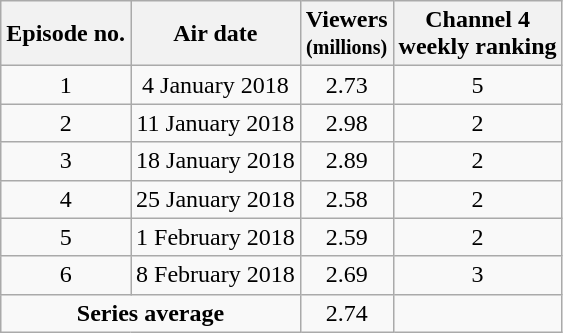<table class="wikitable" style="text-align:center;">
<tr>
<th>Episode no.</th>
<th>Air date</th>
<th>Viewers<br><small>(millions)</small></th>
<th>Channel 4<br>weekly ranking</th>
</tr>
<tr>
<td>1</td>
<td>4 January 2018</td>
<td>2.73</td>
<td>5</td>
</tr>
<tr>
<td>2</td>
<td>11 January 2018</td>
<td>2.98</td>
<td>2</td>
</tr>
<tr>
<td>3</td>
<td>18 January 2018</td>
<td>2.89</td>
<td>2</td>
</tr>
<tr>
<td>4</td>
<td>25 January 2018</td>
<td>2.58</td>
<td>2</td>
</tr>
<tr>
<td>5</td>
<td>1 February 2018</td>
<td>2.59</td>
<td>2</td>
</tr>
<tr>
<td>6</td>
<td>8 February 2018</td>
<td>2.69</td>
<td>3</td>
</tr>
<tr>
<td colspan=2><strong>Series average</strong></td>
<td>2.74</td>
<td></td>
</tr>
</table>
